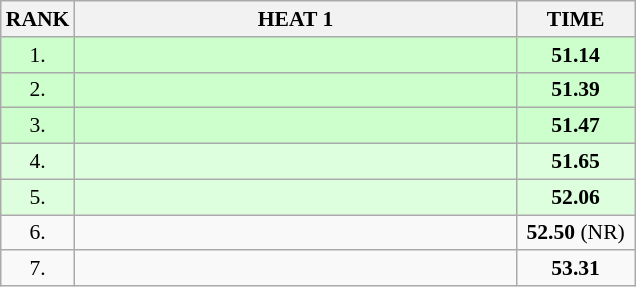<table class="wikitable" style="border-collapse: collapse; font-size: 90%;">
<tr>
<th>RANK</th>
<th style="width: 20em">HEAT 1</th>
<th style="width: 5em">TIME</th>
</tr>
<tr style="background:#ccffcc;">
<td align="center">1.</td>
<td></td>
<td align="center"><strong>51.14</strong></td>
</tr>
<tr style="background:#ccffcc;">
<td align="center">2.</td>
<td></td>
<td align="center"><strong>51.39</strong></td>
</tr>
<tr style="background:#ccffcc;">
<td align="center">3.</td>
<td></td>
<td align="center"><strong>51.47</strong></td>
</tr>
<tr style="background:#ddffdd;">
<td align="center">4.</td>
<td></td>
<td align="center"><strong>51.65</strong></td>
</tr>
<tr style="background:#ddffdd;">
<td align="center">5.</td>
<td></td>
<td align="center"><strong>52.06</strong></td>
</tr>
<tr>
<td align="center">6.</td>
<td></td>
<td align="center"><strong>52.50</strong> (NR)</td>
</tr>
<tr>
<td align="center">7.</td>
<td></td>
<td align="center"><strong>53.31</strong></td>
</tr>
</table>
